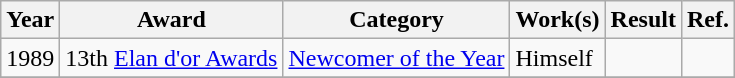<table class="wikitable">
<tr>
<th>Year</th>
<th>Award</th>
<th>Category</th>
<th>Work(s)</th>
<th>Result</th>
<th>Ref.</th>
</tr>
<tr>
<td>1989</td>
<td>13th <a href='#'>Elan d'or Awards</a></td>
<td><a href='#'>Newcomer of the Year</a></td>
<td>Himself</td>
<td></td>
<td></td>
</tr>
<tr>
</tr>
</table>
